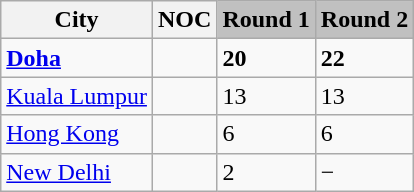<table class="wikitable">
<tr>
<th><strong>City</strong></th>
<th><strong>NOC</strong></th>
<td bgcolor="silver"><strong>Round 1</strong></td>
<td bgcolor="silver"><strong>Round 2</strong></td>
</tr>
<tr>
<td><strong><a href='#'>Doha</a></strong></td>
<td><strong></strong></td>
<td><strong>20</strong></td>
<td><strong>22</strong></td>
</tr>
<tr>
<td><a href='#'>Kuala Lumpur</a></td>
<td></td>
<td>13</td>
<td>13</td>
</tr>
<tr>
<td><a href='#'>Hong Kong</a></td>
<td></td>
<td>6</td>
<td>6</td>
</tr>
<tr>
<td><a href='#'>New Delhi</a></td>
<td></td>
<td>2</td>
<td>−</td>
</tr>
</table>
